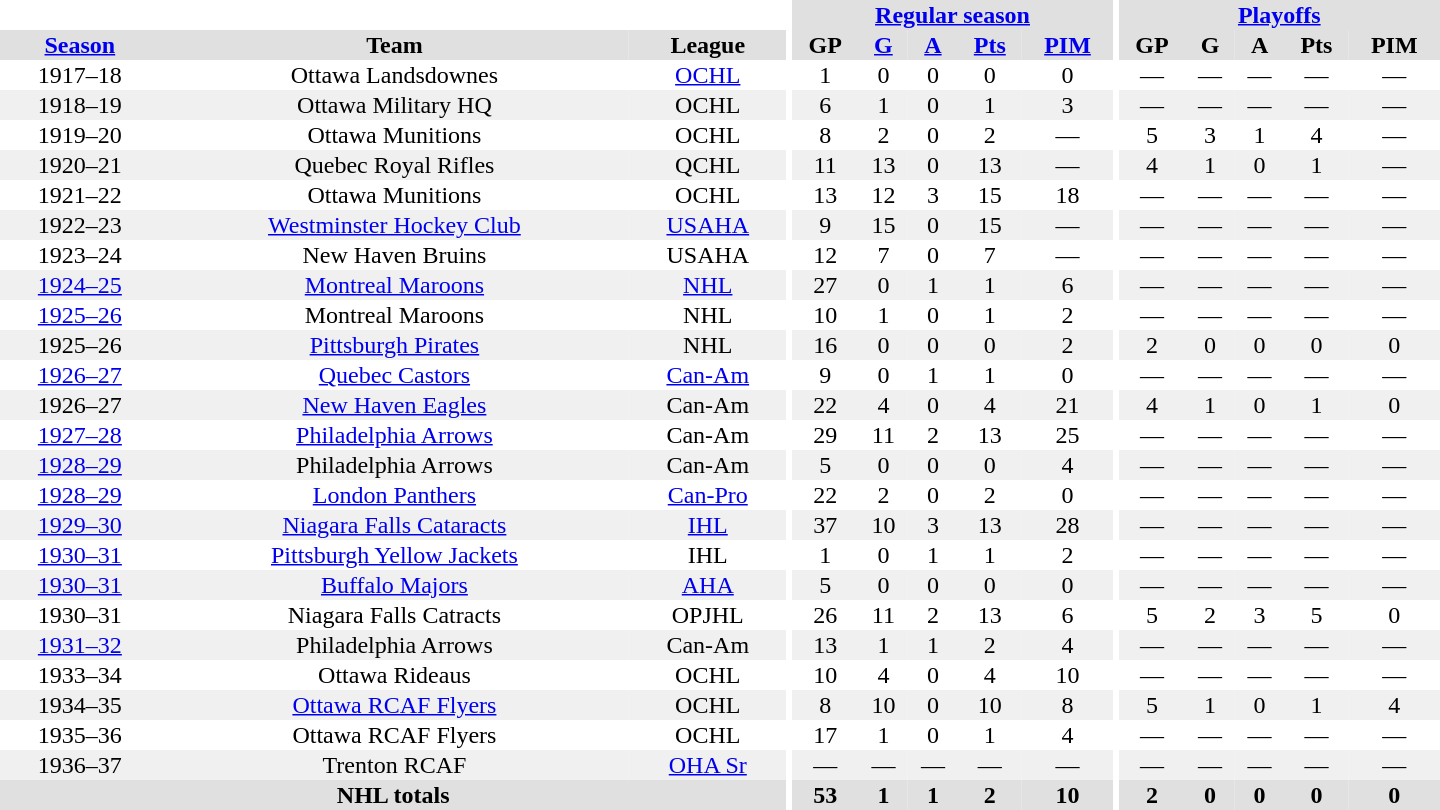<table border="0" cellpadding="1" cellspacing="0" style="text-align:center; width:60em">
<tr bgcolor="#e0e0e0">
<th colspan="3" bgcolor="#ffffff"></th>
<th rowspan="100" bgcolor="#ffffff"></th>
<th colspan="5"><a href='#'>Regular season</a></th>
<th rowspan="100" bgcolor="#ffffff"></th>
<th colspan="5"><a href='#'>Playoffs</a></th>
</tr>
<tr bgcolor="#e0e0e0">
<th><a href='#'>Season</a></th>
<th>Team</th>
<th>League</th>
<th>GP</th>
<th><a href='#'>G</a></th>
<th><a href='#'>A</a></th>
<th><a href='#'>Pts</a></th>
<th><a href='#'>PIM</a></th>
<th>GP</th>
<th>G</th>
<th>A</th>
<th>Pts</th>
<th>PIM</th>
</tr>
<tr>
<td>1917–18</td>
<td>Ottawa Landsdownes</td>
<td><a href='#'>OCHL</a></td>
<td>1</td>
<td>0</td>
<td>0</td>
<td>0</td>
<td>0</td>
<td>—</td>
<td>—</td>
<td>—</td>
<td>—</td>
<td>—</td>
</tr>
<tr bgcolor="#f0f0f0">
<td>1918–19</td>
<td>Ottawa Military HQ</td>
<td>OCHL</td>
<td>6</td>
<td>1</td>
<td>0</td>
<td>1</td>
<td>3</td>
<td>—</td>
<td>—</td>
<td>—</td>
<td>—</td>
<td>—</td>
</tr>
<tr>
<td>1919–20</td>
<td>Ottawa Munitions</td>
<td>OCHL</td>
<td>8</td>
<td>2</td>
<td>0</td>
<td>2</td>
<td>—</td>
<td>5</td>
<td>3</td>
<td>1</td>
<td>4</td>
<td>—</td>
</tr>
<tr bgcolor="#f0f0f0">
<td>1920–21</td>
<td>Quebec Royal Rifles</td>
<td>QCHL</td>
<td>11</td>
<td>13</td>
<td>0</td>
<td>13</td>
<td>—</td>
<td>4</td>
<td>1</td>
<td>0</td>
<td>1</td>
<td>—</td>
</tr>
<tr>
<td>1921–22</td>
<td>Ottawa Munitions</td>
<td>OCHL</td>
<td>13</td>
<td>12</td>
<td>3</td>
<td>15</td>
<td>18</td>
<td>—</td>
<td>—</td>
<td>—</td>
<td>—</td>
<td>—</td>
</tr>
<tr bgcolor="#f0f0f0">
<td>1922–23</td>
<td><a href='#'>Westminster Hockey Club</a></td>
<td><a href='#'>USAHA</a></td>
<td>9</td>
<td>15</td>
<td>0</td>
<td>15</td>
<td>—</td>
<td>—</td>
<td>—</td>
<td>—</td>
<td>—</td>
<td>—</td>
</tr>
<tr>
<td>1923–24</td>
<td>New Haven Bruins</td>
<td>USAHA</td>
<td>12</td>
<td>7</td>
<td>0</td>
<td>7</td>
<td>—</td>
<td>—</td>
<td>—</td>
<td>—</td>
<td>—</td>
<td>—</td>
</tr>
<tr bgcolor="#f0f0f0">
<td><a href='#'>1924–25</a></td>
<td><a href='#'>Montreal Maroons</a></td>
<td><a href='#'>NHL</a></td>
<td>27</td>
<td>0</td>
<td>1</td>
<td>1</td>
<td>6</td>
<td>—</td>
<td>—</td>
<td>—</td>
<td>—</td>
<td>—</td>
</tr>
<tr>
<td><a href='#'>1925–26</a></td>
<td>Montreal Maroons</td>
<td>NHL</td>
<td>10</td>
<td>1</td>
<td>0</td>
<td>1</td>
<td>2</td>
<td>—</td>
<td>—</td>
<td>—</td>
<td>—</td>
<td>—</td>
</tr>
<tr bgcolor="#f0f0f0">
<td>1925–26</td>
<td><a href='#'>Pittsburgh Pirates</a></td>
<td>NHL</td>
<td>16</td>
<td>0</td>
<td>0</td>
<td>0</td>
<td>2</td>
<td>2</td>
<td>0</td>
<td>0</td>
<td>0</td>
<td>0</td>
</tr>
<tr>
<td><a href='#'>1926–27</a></td>
<td><a href='#'>Quebec Castors</a></td>
<td><a href='#'>Can-Am</a></td>
<td>9</td>
<td>0</td>
<td>1</td>
<td>1</td>
<td>0</td>
<td>—</td>
<td>—</td>
<td>—</td>
<td>—</td>
<td>—</td>
</tr>
<tr bgcolor="#f0f0f0">
<td>1926–27</td>
<td><a href='#'>New Haven Eagles</a></td>
<td>Can-Am</td>
<td>22</td>
<td>4</td>
<td>0</td>
<td>4</td>
<td>21</td>
<td>4</td>
<td>1</td>
<td>0</td>
<td>1</td>
<td>0</td>
</tr>
<tr>
<td><a href='#'>1927–28</a></td>
<td><a href='#'>Philadelphia Arrows</a></td>
<td>Can-Am</td>
<td>29</td>
<td>11</td>
<td>2</td>
<td>13</td>
<td>25</td>
<td>—</td>
<td>—</td>
<td>—</td>
<td>—</td>
<td>—</td>
</tr>
<tr bgcolor="#f0f0f0">
<td><a href='#'>1928–29</a></td>
<td>Philadelphia Arrows</td>
<td>Can-Am</td>
<td>5</td>
<td>0</td>
<td>0</td>
<td>0</td>
<td>4</td>
<td>—</td>
<td>—</td>
<td>—</td>
<td>—</td>
<td>—</td>
</tr>
<tr>
<td><a href='#'>1928–29</a></td>
<td><a href='#'>London Panthers</a></td>
<td><a href='#'>Can-Pro</a></td>
<td>22</td>
<td>2</td>
<td>0</td>
<td>2</td>
<td>0</td>
<td>—</td>
<td>—</td>
<td>—</td>
<td>—</td>
<td>—</td>
</tr>
<tr bgcolor="#f0f0f0">
<td><a href='#'>1929–30</a></td>
<td><a href='#'>Niagara Falls Cataracts</a></td>
<td><a href='#'>IHL</a></td>
<td>37</td>
<td>10</td>
<td>3</td>
<td>13</td>
<td>28</td>
<td>—</td>
<td>—</td>
<td>—</td>
<td>—</td>
<td>—</td>
</tr>
<tr>
<td><a href='#'>1930–31</a></td>
<td><a href='#'>Pittsburgh Yellow Jackets</a></td>
<td>IHL</td>
<td>1</td>
<td>0</td>
<td>1</td>
<td>1</td>
<td>2</td>
<td>—</td>
<td>—</td>
<td>—</td>
<td>—</td>
<td>—</td>
</tr>
<tr bgcolor="#f0f0f0">
<td><a href='#'>1930–31</a></td>
<td><a href='#'>Buffalo Majors</a></td>
<td><a href='#'>AHA</a></td>
<td>5</td>
<td>0</td>
<td>0</td>
<td>0</td>
<td>0</td>
<td>—</td>
<td>—</td>
<td>—</td>
<td>—</td>
<td>—</td>
</tr>
<tr>
<td>1930–31</td>
<td>Niagara Falls Catracts</td>
<td>OPJHL</td>
<td>26</td>
<td>11</td>
<td>2</td>
<td>13</td>
<td>6</td>
<td>5</td>
<td>2</td>
<td>3</td>
<td>5</td>
<td>0</td>
</tr>
<tr bgcolor="#f0f0f0">
<td><a href='#'>1931–32</a></td>
<td>Philadelphia Arrows</td>
<td>Can-Am</td>
<td>13</td>
<td>1</td>
<td>1</td>
<td>2</td>
<td>4</td>
<td>—</td>
<td>—</td>
<td>—</td>
<td>—</td>
<td>—</td>
</tr>
<tr>
<td>1933–34</td>
<td>Ottawa Rideaus</td>
<td>OCHL</td>
<td>10</td>
<td>4</td>
<td>0</td>
<td>4</td>
<td>10</td>
<td>—</td>
<td>—</td>
<td>—</td>
<td>—</td>
<td>—</td>
</tr>
<tr bgcolor="#f0f0f0">
<td>1934–35</td>
<td><a href='#'>Ottawa RCAF Flyers</a></td>
<td>OCHL</td>
<td>8</td>
<td>10</td>
<td>0</td>
<td>10</td>
<td>8</td>
<td>5</td>
<td>1</td>
<td>0</td>
<td>1</td>
<td>4</td>
</tr>
<tr>
<td>1935–36</td>
<td>Ottawa RCAF Flyers</td>
<td>OCHL</td>
<td>17</td>
<td>1</td>
<td>0</td>
<td>1</td>
<td>4</td>
<td>—</td>
<td>—</td>
<td>—</td>
<td>—</td>
<td>—</td>
</tr>
<tr bgcolor="#f0f0f0">
<td>1936–37</td>
<td>Trenton RCAF</td>
<td><a href='#'>OHA Sr</a></td>
<td>—</td>
<td>—</td>
<td>—</td>
<td>—</td>
<td>—</td>
<td>—</td>
<td>—</td>
<td>—</td>
<td>—</td>
<td>—</td>
</tr>
<tr bgcolor="#e0e0e0">
<th colspan="3">NHL totals</th>
<th>53</th>
<th>1</th>
<th>1</th>
<th>2</th>
<th>10</th>
<th>2</th>
<th>0</th>
<th>0</th>
<th>0</th>
<th>0</th>
</tr>
</table>
